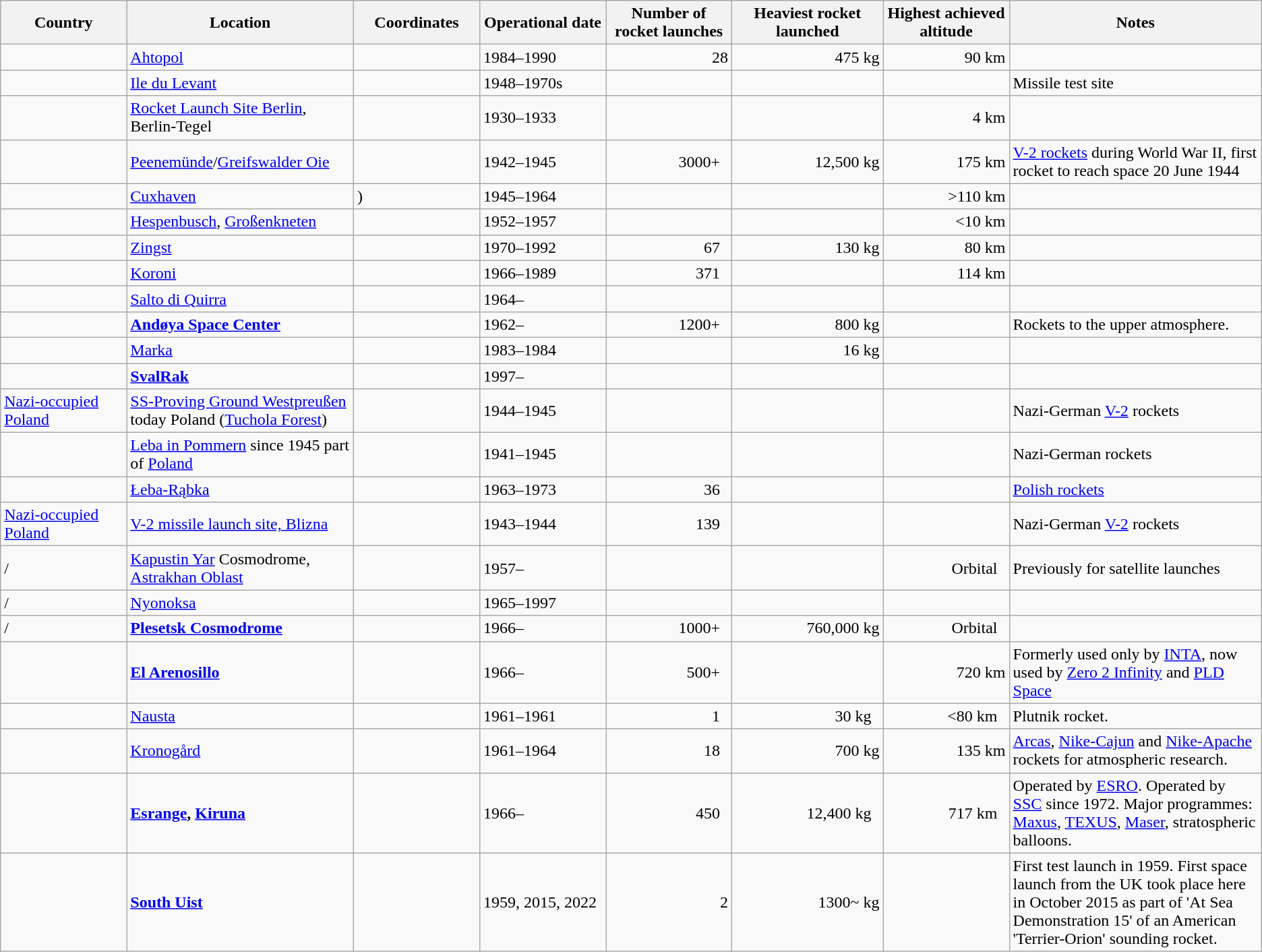<table class="wikitable sortable">
<tr>
<th width=10%>Country</th>
<th width=18%>Location</th>
<th width=10%>Coordinates</th>
<th width=10%>Operational date</th>
<th width=10%>Number of rocket launches</th>
<th width=12% data-sort-type=number>Heaviest rocket launched</th>
<th width=10%>Highest achieved altitude</th>
<th width=20%>Notes</th>
</tr>
<tr>
<td></td>
<td><a href='#'>Ahtopol</a></td>
<td></td>
<td>1984–1990</td>
<td align="right">28</td>
<td align="right">475 kg</td>
<td align="right">90 km</td>
<td></td>
</tr>
<tr>
<td></td>
<td><a href='#'>Ile du Levant</a></td>
<td></td>
<td>1948–1970s</td>
<td align="right"> </td>
<td align="right"> </td>
<td align="right"> </td>
<td>Missile test site</td>
</tr>
<tr>
<td></td>
<td><a href='#'>Rocket Launch Site Berlin</a>, Berlin-Tegel</td>
<td></td>
<td>1930–1933</td>
<td align="right"> </td>
<td align="right"> </td>
<td align="right">4 km</td>
<td></td>
</tr>
<tr>
<td></td>
<td><a href='#'>Peenemünde</a>/<a href='#'>Greifswalder Oie</a></td>
<td></td>
<td>1942–1945</td>
<td align="right">3000+  </td>
<td align="right">12,500 kg</td>
<td align="right">175 km</td>
<td><a href='#'>V-2 rockets</a> during World War II, first rocket to reach space 20 June 1944</td>
</tr>
<tr>
<td></td>
<td><a href='#'>Cuxhaven</a></td>
<td>)</td>
<td>1945–1964</td>
<td align="right"> </td>
<td align="right"> </td>
<td align="right">>110 km</td>
<td></td>
</tr>
<tr>
<td></td>
<td><a href='#'>Hespenbusch</a>, <a href='#'>Großenkneten</a></td>
<td></td>
<td>1952–1957</td>
<td align="right"> </td>
<td align="right"> </td>
<td align="right"><10 km</td>
<td></td>
</tr>
<tr>
<td></td>
<td><a href='#'>Zingst</a></td>
<td></td>
<td>1970–1992</td>
<td align="right">67  </td>
<td align="right">130 kg</td>
<td align="right">80 km</td>
<td></td>
</tr>
<tr>
<td></td>
<td><a href='#'>Koroni</a></td>
<td></td>
<td>1966–1989</td>
<td align="right">371  </td>
<td align="right"> </td>
<td align="right">114 km</td>
<td></td>
</tr>
<tr>
<td></td>
<td><a href='#'>Salto di Quirra</a></td>
<td></td>
<td>1964–</td>
<td align="right"> </td>
<td align="right"> </td>
<td align="right"> </td>
<td></td>
</tr>
<tr>
<td></td>
<td><strong><a href='#'>Andøya Space Center</a></strong></td>
<td></td>
<td>1962–</td>
<td align="right">1200+  </td>
<td align="right">800 kg</td>
<td align="right"> </td>
<td>Rockets to the upper atmosphere.</td>
</tr>
<tr>
<td></td>
<td><a href='#'>Marka</a></td>
<td></td>
<td>1983–1984</td>
<td align="right"> </td>
<td align="right">16 kg</td>
<td align="right"> </td>
<td></td>
</tr>
<tr>
<td></td>
<td><strong><a href='#'>SvalRak</a></strong></td>
<td></td>
<td>1997–</td>
<td align="right"> </td>
<td align="right"> </td>
<td align="right"> </td>
<td></td>
</tr>
<tr>
<td> <a href='#'>Nazi-occupied Poland</a></td>
<td><a href='#'>SS-Proving Ground Westpreußen</a> today Poland (<a href='#'>Tuchola Forest</a>)</td>
<td></td>
<td>1944–1945</td>
<td align="right"> </td>
<td align="right"> </td>
<td align="right"> </td>
<td>Nazi-German <a href='#'>V-2</a> rockets</td>
</tr>
<tr>
<td></td>
<td><a href='#'>Leba in Pommern</a> since 1945 part of <a href='#'>Poland</a></td>
<td></td>
<td>1941–1945</td>
<td align="right"> </td>
<td align="right"> </td>
<td align="right"> </td>
<td>Nazi-German rockets</td>
</tr>
<tr>
<td></td>
<td><a href='#'>Łeba-Rąbka</a></td>
<td></td>
<td>1963–1973</td>
<td align="right">36  </td>
<td align="right"> </td>
<td align="right"> </td>
<td><a href='#'>Polish rockets</a></td>
</tr>
<tr>
<td> <a href='#'>Nazi-occupied Poland</a></td>
<td><a href='#'>V-2 missile launch site, Blizna</a></td>
<td></td>
<td>1943–1944</td>
<td align="right">139  </td>
<td align="right"> </td>
<td align="right"> </td>
<td>Nazi-German <a href='#'>V-2</a> rockets</td>
</tr>
<tr>
<td>/</td>
<td><a href='#'>Kapustin Yar</a> Cosmodrome, <a href='#'>Astrakhan Oblast</a></td>
<td></td>
<td>1957–</td>
<td align="right"> </td>
<td align="right"> </td>
<td align="right">Orbital  </td>
<td>Previously for satellite launches</td>
</tr>
<tr>
<td>/</td>
<td><a href='#'>Nyonoksa</a></td>
<td></td>
<td>1965–1997</td>
<td align="right"> </td>
<td align="right"> </td>
<td align="right"> </td>
<td></td>
</tr>
<tr>
<td>/</td>
<td><strong><a href='#'>Plesetsk Cosmodrome</a></strong></td>
<td></td>
<td>1966–</td>
<td align="right">1000+  </td>
<td align="right">760,000 kg</td>
<td align="right">Orbital  </td>
<td></td>
</tr>
<tr>
<td></td>
<td><strong><a href='#'>El Arenosillo</a></strong></td>
<td></td>
<td>1966–</td>
<td align="right">500+  </td>
<td align="right"> </td>
<td align="right">720 km</td>
<td>Formerly used only by <a href='#'>INTA</a>, now used by <a href='#'>Zero 2 Infinity</a> and <a href='#'>PLD Space</a></td>
</tr>
<tr>
<td></td>
<td><a href='#'>Nausta</a></td>
<td></td>
<td>1961–1961</td>
<td align="right">1  </td>
<td align="right">30 kg  </td>
<td align="right"><80 km  </td>
<td>Plutnik rocket.</td>
</tr>
<tr>
<td></td>
<td><a href='#'>Kronogård</a></td>
<td></td>
<td>1961–1964</td>
<td align="right">18  </td>
<td align="right">700 kg</td>
<td align="right">135 km</td>
<td><a href='#'>Arcas</a>, <a href='#'>Nike-Cajun</a> and <a href='#'>Nike-Apache</a> rockets for atmospheric research.</td>
</tr>
<tr>
<td></td>
<td><strong><a href='#'>Esrange</a>, <a href='#'>Kiruna</a></strong></td>
<td></td>
<td>1966–</td>
<td align="right">450  </td>
<td align="right">12,400 kg  </td>
<td align="right">717 km  </td>
<td>Operated by <a href='#'>ESRO</a>. Operated by <a href='#'>SSC</a> since 1972. Major programmes: <a href='#'>Maxus</a>, <a href='#'>TEXUS</a>, <a href='#'>Maser</a>, stratospheric balloons.</td>
</tr>
<tr>
<td></td>
<td><strong><a href='#'>South Uist</a></strong></td>
<td></td>
<td>1959, 2015, 2022</td>
<td align="right">2</td>
<td align="right">1300~ kg</td>
<td align="right"> </td>
<td>First test launch in 1959. First space launch from the UK took place here in October 2015 as part of 'At Sea Demonstration 15' of an American 'Terrier-Orion' sounding rocket.</td>
</tr>
</table>
